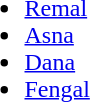<table width="90%">
<tr>
<td><br><ul><li><a href='#'>Remal</a></li><li><a href='#'>Asna</a></li><li><a href='#'>Dana</a></li><li><a href='#'>Fengal</a></li></ul></td>
</tr>
</table>
